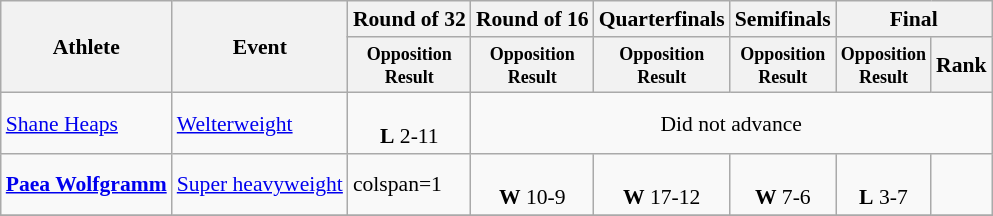<table class=wikitable style="font-size:90%">
<tr>
<th rowspan="2">Athlete</th>
<th rowspan="2">Event</th>
<th>Round of 32</th>
<th>Round of 16</th>
<th>Quarterfinals</th>
<th>Semifinals</th>
<th colspan="2">Final</th>
</tr>
<tr>
<th style="line-height:1em"><small>Opposition<br>Result</small></th>
<th style="line-height:1em"><small>Opposition<br>Result</small></th>
<th style="line-height:1em"><small>Opposition<br>Result</small></th>
<th style="line-height:1em"><small>Opposition<br>Result</small></th>
<th style="line-height:1em"><small>Opposition<br>Result</small></th>
<th>Rank</th>
</tr>
<tr>
<td><a href='#'>Shane Heaps</a></td>
<td><a href='#'>Welterweight</a></td>
<td align="center"><br><strong>L</strong> 2-11</td>
<td align="center" colspan="5">Did not advance</td>
</tr>
<tr>
<td><strong><a href='#'>Paea Wolfgramm</a></strong></td>
<td><a href='#'>Super heavyweight</a></td>
<td>colspan=1 </td>
<td align="center"><br><strong>W</strong> 10-9</td>
<td align="center"><br><strong>W</strong> 17-12</td>
<td align="center"><br><strong>W</strong> 7-6</td>
<td align="center"><br><strong>L</strong> 3-7</td>
<td align=center></td>
</tr>
<tr>
</tr>
</table>
